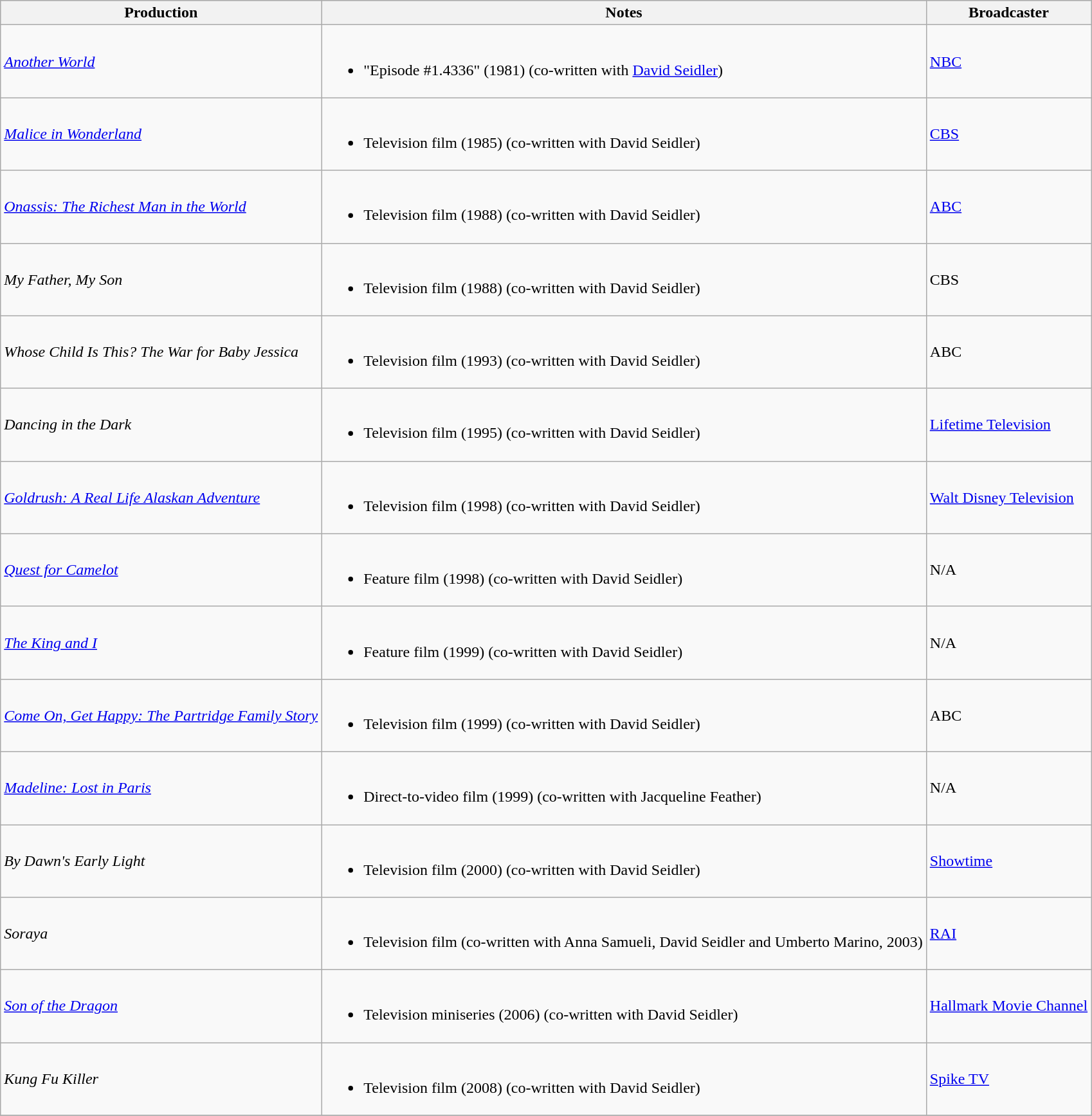<table class="wikitable">
<tr style="background:#ccc; text-align:center;">
<th>Production</th>
<th>Notes</th>
<th>Broadcaster</th>
</tr>
<tr>
<td><em><a href='#'>Another World</a></em></td>
<td><br><ul><li>"Episode #1.4336" (1981) (co-written with <a href='#'>David Seidler</a>)</li></ul></td>
<td><a href='#'>NBC</a></td>
</tr>
<tr>
<td><em><a href='#'>Malice in Wonderland</a></em></td>
<td><br><ul><li>Television film (1985) (co-written with David Seidler)</li></ul></td>
<td><a href='#'>CBS</a></td>
</tr>
<tr>
<td><em><a href='#'>Onassis: The Richest Man in the World</a></em></td>
<td><br><ul><li>Television film (1988) (co-written with David Seidler)</li></ul></td>
<td><a href='#'>ABC</a></td>
</tr>
<tr>
<td><em>My Father, My Son</em></td>
<td><br><ul><li>Television film (1988) (co-written with David Seidler)</li></ul></td>
<td>CBS</td>
</tr>
<tr>
<td><em>Whose Child Is This? The War for Baby Jessica</em></td>
<td><br><ul><li>Television film (1993) (co-written with David Seidler)</li></ul></td>
<td>ABC</td>
</tr>
<tr>
<td><em>Dancing in the Dark</em></td>
<td><br><ul><li>Television film (1995) (co-written with David Seidler)</li></ul></td>
<td><a href='#'>Lifetime Television</a></td>
</tr>
<tr>
<td><em><a href='#'>Goldrush: A Real Life Alaskan Adventure</a></em></td>
<td><br><ul><li>Television film (1998) (co-written with David Seidler)</li></ul></td>
<td><a href='#'>Walt Disney Television</a></td>
</tr>
<tr>
<td><em><a href='#'>Quest for Camelot</a></em></td>
<td><br><ul><li>Feature film (1998) (co-written with David Seidler)</li></ul></td>
<td>N/A</td>
</tr>
<tr>
<td><em><a href='#'>The King and I</a></em></td>
<td><br><ul><li>Feature film (1999) (co-written with David Seidler)</li></ul></td>
<td>N/A</td>
</tr>
<tr>
<td><em><a href='#'>Come On, Get Happy: The Partridge Family Story</a></em></td>
<td><br><ul><li>Television film (1999) (co-written with David Seidler)</li></ul></td>
<td>ABC</td>
</tr>
<tr>
<td><em><a href='#'>Madeline: Lost in Paris</a></em></td>
<td><br><ul><li>Direct-to-video film (1999) (co-written with Jacqueline Feather)</li></ul></td>
<td>N/A</td>
</tr>
<tr>
<td><em>By Dawn's Early Light</em></td>
<td><br><ul><li>Television film (2000) (co-written with David Seidler)</li></ul></td>
<td><a href='#'>Showtime</a></td>
</tr>
<tr>
<td><em>Soraya</em></td>
<td><br><ul><li>Television film (co-written with Anna Samueli, David Seidler and Umberto Marino, 2003)</li></ul></td>
<td><a href='#'>RAI</a></td>
</tr>
<tr>
<td><em><a href='#'>Son of the Dragon</a></em></td>
<td><br><ul><li>Television miniseries (2006) (co-written with David Seidler)</li></ul></td>
<td><a href='#'>Hallmark Movie Channel</a></td>
</tr>
<tr>
<td><em>Kung Fu Killer</em></td>
<td><br><ul><li>Television film (2008) (co-written with David Seidler)</li></ul></td>
<td><a href='#'>Spike TV</a></td>
</tr>
<tr>
</tr>
</table>
